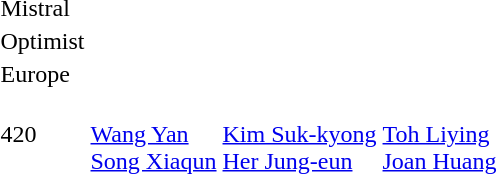<table>
<tr>
<td>Mistral<br></td>
<td></td>
<td></td>
<td></td>
</tr>
<tr>
<td>Optimist<br></td>
<td></td>
<td></td>
<td></td>
</tr>
<tr>
<td>Europe<br></td>
<td></td>
<td></td>
<td></td>
</tr>
<tr>
<td>420<br></td>
<td><br><a href='#'>Wang Yan</a><br><a href='#'>Song Xiaqun</a></td>
<td><br><a href='#'>Kim Suk-kyong</a><br><a href='#'>Her Jung-eun</a></td>
<td><br><a href='#'>Toh Liying</a><br><a href='#'>Joan Huang</a></td>
</tr>
</table>
